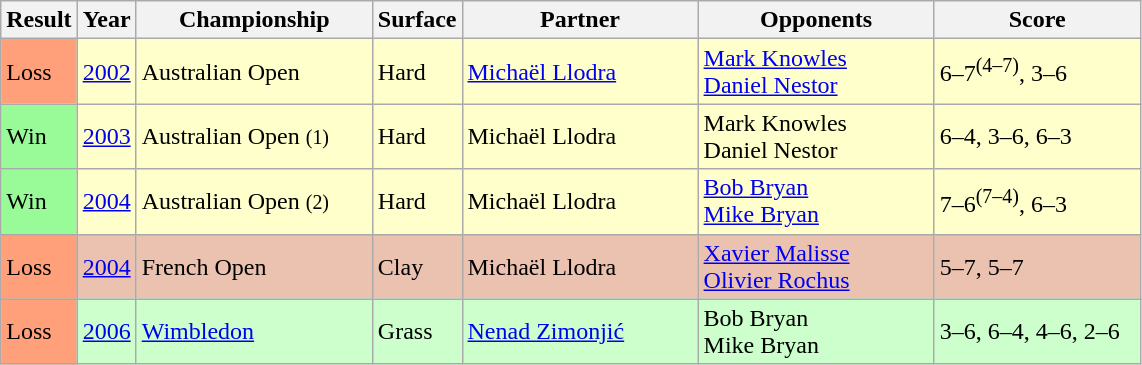<table class="sortable wikitable">
<tr>
<th style="width:40px">Result</th>
<th style="width:30px">Year</th>
<th style="width:150px">Championship</th>
<th style="width:50px">Surface</th>
<th style="width:150px">Partner</th>
<th style="width:150px">Opponents</th>
<th style="width:130px" class="unsortable">Score</th>
</tr>
<tr style="background:#ffc;">
<td style="background:#ffa07a;">Loss</td>
<td><a href='#'>2002</a></td>
<td>Australian Open</td>
<td>Hard</td>
<td> <a href='#'>Michaël Llodra</a></td>
<td> <a href='#'>Mark Knowles</a><br>  <a href='#'>Daniel Nestor</a></td>
<td>6–7<sup>(4–7)</sup>, 3–6</td>
</tr>
<tr style="background:#ffc;">
<td style="background:#98fb98;">Win</td>
<td><a href='#'>2003</a></td>
<td>Australian Open <small>(1)</small></td>
<td>Hard</td>
<td> Michaël Llodra</td>
<td> Mark Knowles<br> Daniel Nestor</td>
<td>6–4, 3–6, 6–3</td>
</tr>
<tr style="background:#ffc;">
<td style="background:#98fb98;">Win</td>
<td><a href='#'>2004</a></td>
<td>Australian Open <small>(2)</small></td>
<td>Hard</td>
<td> Michaël Llodra</td>
<td> <a href='#'>Bob Bryan</a><br> <a href='#'>Mike Bryan</a></td>
<td>7–6<sup>(7–4)</sup>, 6–3</td>
</tr>
<tr style="background:#ebc2af;">
<td style="background:#ffa07a;">Loss</td>
<td><a href='#'>2004</a></td>
<td>French Open</td>
<td>Clay</td>
<td> Michaël Llodra</td>
<td> <a href='#'>Xavier Malisse</a> <br>  <a href='#'>Olivier Rochus</a></td>
<td>5–7, 5–7</td>
</tr>
<tr style="background:#cfc;">
<td style="background:#ffa07a;">Loss</td>
<td><a href='#'>2006</a></td>
<td><a href='#'>Wimbledon</a></td>
<td>Grass</td>
<td> <a href='#'>Nenad Zimonjić</a></td>
<td> Bob Bryan <br>  Mike Bryan</td>
<td>3–6, 6–4, 4–6, 2–6</td>
</tr>
</table>
